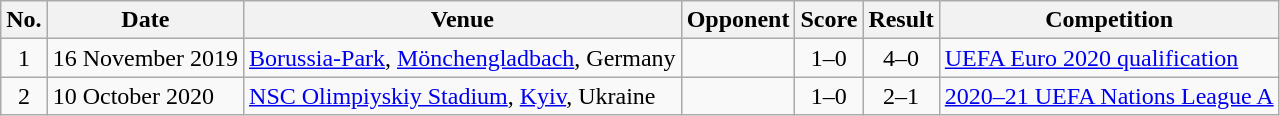<table class="wikitable">
<tr>
<th>No.</th>
<th>Date</th>
<th>Venue</th>
<th>Opponent</th>
<th>Score</th>
<th>Result</th>
<th>Competition</th>
</tr>
<tr>
<td align=center>1</td>
<td>16 November 2019</td>
<td><a href='#'>Borussia-Park</a>, <a href='#'>Mönchengladbach</a>, Germany</td>
<td></td>
<td align=center>1–0</td>
<td align=center>4–0</td>
<td><a href='#'>UEFA Euro 2020 qualification</a></td>
</tr>
<tr>
<td align=center>2</td>
<td>10 October 2020</td>
<td><a href='#'>NSC Olimpiyskiy Stadium</a>, <a href='#'>Kyiv</a>, Ukraine</td>
<td></td>
<td align=center>1–0</td>
<td align=center>2–1</td>
<td><a href='#'>2020–21 UEFA Nations League A</a></td>
</tr>
</table>
